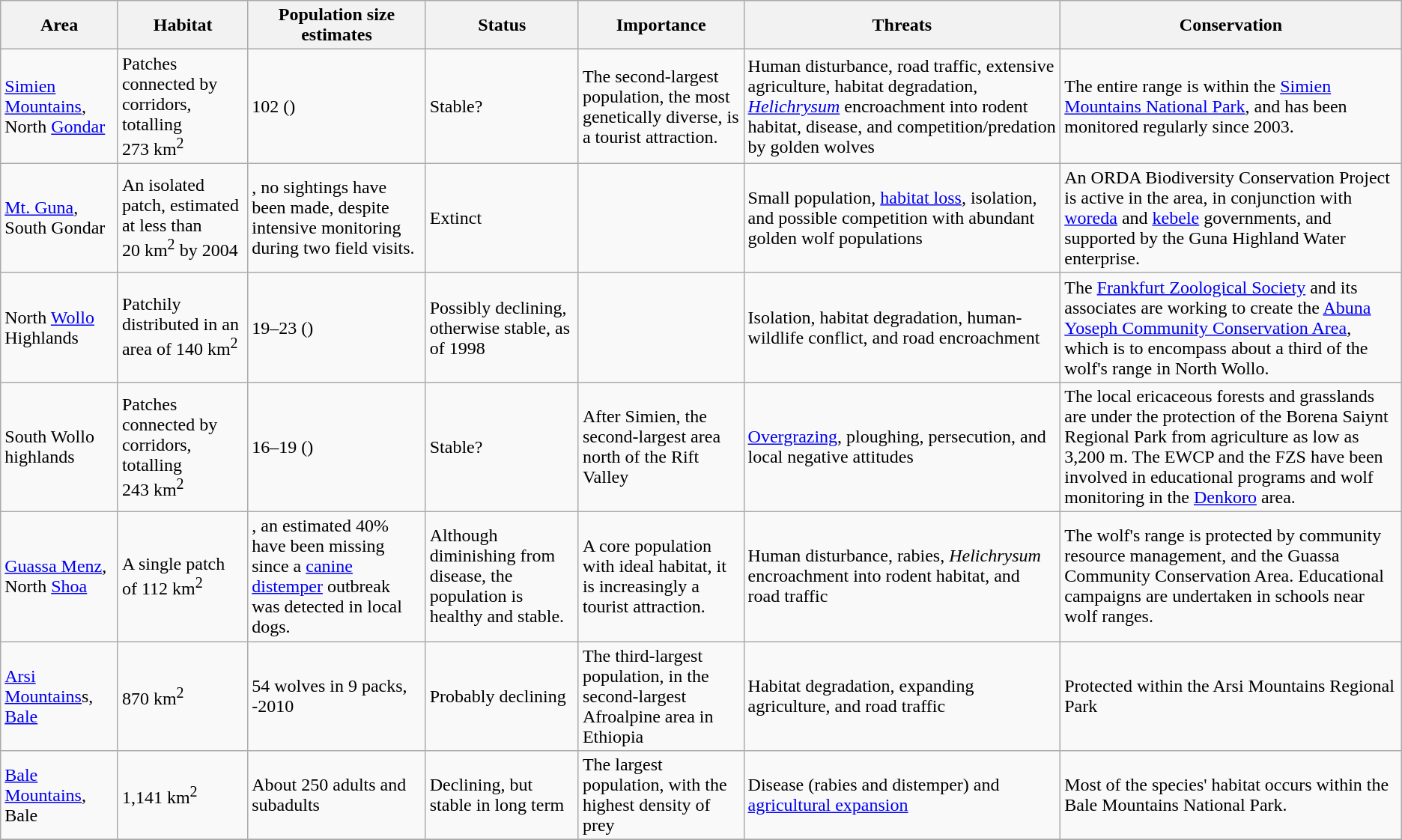<table class="wikitable collapsed">
<tr>
<th>Area</th>
<th>Habitat</th>
<th>Population size estimates</th>
<th>Status</th>
<th>Importance</th>
<th>Threats</th>
<th>Conservation</th>
</tr>
<tr>
<td><a href='#'>Simien Mountains</a>, North <a href='#'>Gondar</a></td>
<td>Patches connected by corridors, totalling 273 km<sup>2</sup></td>
<td>102 ()</td>
<td>Stable?</td>
<td>The second-largest population, the most genetically diverse, is a tourist attraction.</td>
<td>Human disturbance, road traffic, extensive agriculture, habitat degradation, <em><a href='#'>Helichrysum</a></em> encroachment into rodent habitat, disease, and competition/predation by golden wolves</td>
<td>The entire range is within the <a href='#'>Simien Mountains National Park</a>, and has been monitored regularly since 2003.</td>
</tr>
<tr>
<td><a href='#'>Mt. Guna</a>, South Gondar</td>
<td>An isolated patch, estimated at less than 20 km<sup>2</sup> by 2004</td>
<td>, no sightings have been made, despite intensive monitoring during two field visits.</td>
<td>Extinct</td>
<td></td>
<td>Small population, <a href='#'>habitat loss</a>, isolation, and possible competition with abundant golden wolf populations</td>
<td>An ORDA Biodiversity Conservation Project is active in the area, in conjunction with <a href='#'>woreda</a> and <a href='#'>kebele</a> governments, and supported by the Guna Highland Water enterprise.</td>
</tr>
<tr>
<td>North <a href='#'>Wollo</a> Highlands</td>
<td>Patchily distributed in an area of 140 km<sup>2</sup></td>
<td>19–23 ()</td>
<td>Possibly declining, otherwise stable, as of 1998</td>
<td></td>
<td>Isolation, habitat degradation, human-wildlife conflict, and road encroachment</td>
<td>The <a href='#'>Frankfurt Zoological Society</a> and its associates are working to create the <a href='#'>Abuna Yoseph Community Conservation Area</a>, which is to encompass about a third of the wolf's range in North Wollo.</td>
</tr>
<tr>
<td>South Wollo highlands</td>
<td>Patches connected by corridors, totalling 243 km<sup>2</sup></td>
<td>16–19 ()</td>
<td>Stable?</td>
<td>After Simien, the second-largest area north of the Rift Valley</td>
<td><a href='#'>Overgrazing</a>, ploughing, persecution, and local negative attitudes</td>
<td>The local ericaceous forests and grasslands are under the protection of the Borena Saiynt Regional Park from agriculture as low as 3,200 m. The EWCP and the FZS have been involved in educational programs and wolf monitoring in the <a href='#'>Denkoro</a> area.</td>
</tr>
<tr>
<td><a href='#'>Guassa Menz</a>, North <a href='#'>Shoa</a></td>
<td>A single patch of 112 km<sup>2</sup></td>
<td>, an estimated 40% have been missing since a <a href='#'>canine distemper</a> outbreak was detected in local dogs.</td>
<td>Although diminishing from disease, the population is healthy and stable.</td>
<td>A core population with ideal habitat, it is increasingly a tourist attraction.</td>
<td>Human disturbance, rabies, <em>Helichrysum</em> encroachment into rodent habitat, and road traffic</td>
<td>The wolf's range is protected by community resource management, and the Guassa Community Conservation Area. Educational campaigns are undertaken in schools near wolf ranges.</td>
</tr>
<tr>
<td><a href='#'>Arsi Mountains</a>s, <a href='#'>Bale</a></td>
<td>870 km<sup>2</sup></td>
<td>54 wolves in 9 packs, -2010</td>
<td>Probably declining</td>
<td>The third-largest population, in the second-largest Afroalpine area in Ethiopia</td>
<td>Habitat degradation, expanding agriculture, and road traffic</td>
<td>Protected within the Arsi Mountains Regional Park</td>
</tr>
<tr>
<td><a href='#'>Bale Mountains</a>, Bale</td>
<td>1,141 km<sup>2</sup></td>
<td>About 250 adults and subadults</td>
<td>Declining, but stable in long term</td>
<td>The largest population, with the highest density of prey</td>
<td>Disease (rabies and distemper) and <a href='#'>agricultural expansion</a></td>
<td>Most of the species' habitat occurs within the Bale Mountains National Park.</td>
</tr>
<tr>
</tr>
</table>
